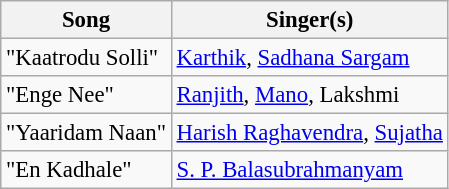<table class="wikitable" style="font-size:95%;">
<tr>
<th>Song</th>
<th>Singer(s)</th>
</tr>
<tr>
<td>"Kaatrodu Solli"</td>
<td><a href='#'>Karthik</a>, <a href='#'>Sadhana Sargam</a></td>
</tr>
<tr>
<td>"Enge Nee"</td>
<td><a href='#'>Ranjith</a>, <a href='#'>Mano</a>, Lakshmi</td>
</tr>
<tr>
<td>"Yaaridam Naan"</td>
<td><a href='#'>Harish Raghavendra</a>, <a href='#'>Sujatha</a></td>
</tr>
<tr>
<td>"En Kadhale"</td>
<td><a href='#'>S. P. Balasubrahmanyam</a></td>
</tr>
</table>
